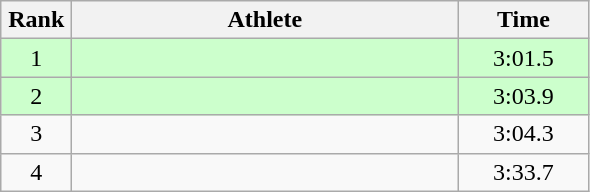<table class=wikitable style="text-align:center">
<tr>
<th width=40>Rank</th>
<th width=250>Athlete</th>
<th width=80>Time</th>
</tr>
<tr bgcolor="ccffcc">
<td>1</td>
<td align=left></td>
<td>3:01.5</td>
</tr>
<tr bgcolor="ccffcc">
<td>2</td>
<td align=left></td>
<td>3:03.9</td>
</tr>
<tr>
<td>3</td>
<td align=left></td>
<td>3:04.3</td>
</tr>
<tr>
<td>4</td>
<td align=left></td>
<td>3:33.7</td>
</tr>
</table>
